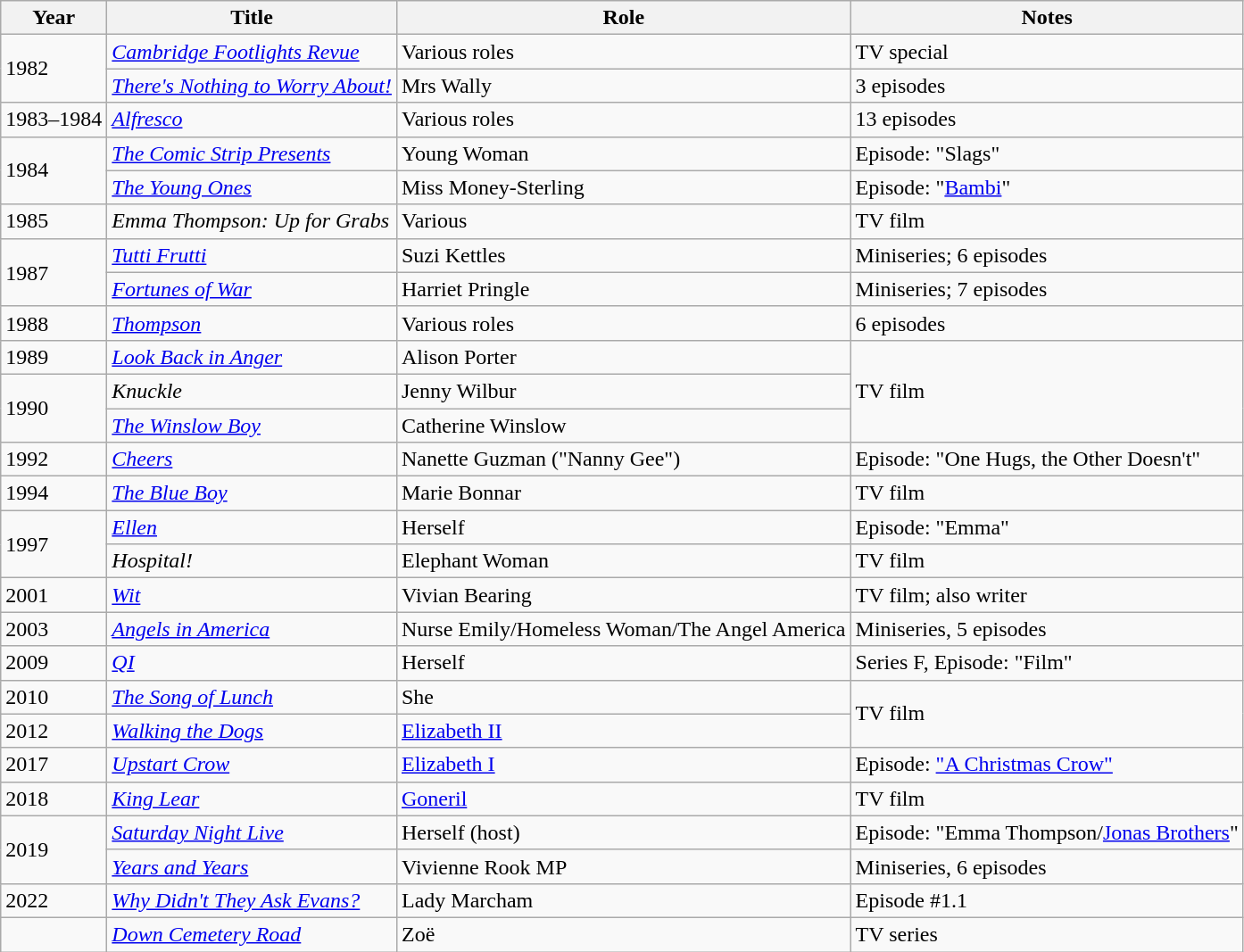<table class="wikitable sortable">
<tr>
<th>Year</th>
<th>Title</th>
<th>Role</th>
<th class="unsortable">Notes</th>
</tr>
<tr>
<td rowspan=2>1982</td>
<td><em><a href='#'>Cambridge Footlights Revue</a></em></td>
<td>Various roles</td>
<td>TV special</td>
</tr>
<tr>
<td><em><a href='#'>There's Nothing to Worry About!</a></em></td>
<td>Mrs Wally</td>
<td>3 episodes</td>
</tr>
<tr>
<td>1983–1984</td>
<td><em><a href='#'>Alfresco</a></em></td>
<td>Various roles</td>
<td>13 episodes</td>
</tr>
<tr>
<td rowspan=2>1984</td>
<td><em><a href='#'>The Comic Strip Presents</a></em></td>
<td>Young Woman</td>
<td>Episode: "Slags"</td>
</tr>
<tr>
<td><em><a href='#'>The Young Ones</a></em></td>
<td>Miss Money-Sterling</td>
<td>Episode: "<a href='#'>Bambi</a>"</td>
</tr>
<tr>
<td>1985</td>
<td><em>Emma Thompson: Up for Grabs</em></td>
<td>Various</td>
<td>TV film</td>
</tr>
<tr>
<td rowspan=2>1987</td>
<td><em><a href='#'>Tutti Frutti</a></em></td>
<td>Suzi Kettles</td>
<td>Miniseries; 6 episodes</td>
</tr>
<tr>
<td><em><a href='#'>Fortunes of War</a></em></td>
<td>Harriet Pringle</td>
<td>Miniseries; 7 episodes</td>
</tr>
<tr>
<td>1988</td>
<td><em><a href='#'>Thompson</a></em></td>
<td>Various roles</td>
<td>6 episodes</td>
</tr>
<tr>
<td>1989</td>
<td><em><a href='#'>Look Back in Anger</a></em></td>
<td>Alison Porter</td>
<td rowspan=3>TV film</td>
</tr>
<tr>
<td rowspan=2>1990</td>
<td><em>Knuckle</em></td>
<td>Jenny Wilbur</td>
</tr>
<tr>
<td><em><a href='#'>The Winslow Boy</a></em></td>
<td>Catherine Winslow</td>
</tr>
<tr>
<td>1992</td>
<td><em><a href='#'>Cheers</a></em></td>
<td>Nanette Guzman ("Nanny Gee")</td>
<td>Episode: "One Hugs, the Other Doesn't"</td>
</tr>
<tr>
<td>1994</td>
<td><em><a href='#'>The Blue Boy</a></em></td>
<td>Marie Bonnar</td>
<td>TV film</td>
</tr>
<tr>
<td rowspan=2>1997</td>
<td><em><a href='#'>Ellen</a></em></td>
<td>Herself</td>
<td>Episode: "Emma"</td>
</tr>
<tr>
<td><em>Hospital!</em></td>
<td>Elephant Woman</td>
<td>TV film</td>
</tr>
<tr>
<td>2001</td>
<td><em><a href='#'>Wit</a></em></td>
<td>Vivian Bearing</td>
<td>TV film; also writer</td>
</tr>
<tr>
<td>2003</td>
<td><em><a href='#'>Angels in America</a></em></td>
<td>Nurse Emily/Homeless Woman/The Angel America</td>
<td>Miniseries, 5 episodes</td>
</tr>
<tr>
<td>2009</td>
<td><em><a href='#'>QI</a></em></td>
<td>Herself</td>
<td>Series F, Episode: "Film"</td>
</tr>
<tr>
<td>2010</td>
<td><em><a href='#'>The Song of Lunch</a></em></td>
<td>She</td>
<td rowspan=2>TV film</td>
</tr>
<tr>
<td>2012</td>
<td><em><a href='#'>Walking the Dogs</a></em></td>
<td><a href='#'>Elizabeth II</a></td>
</tr>
<tr>
<td>2017</td>
<td><em><a href='#'>Upstart Crow</a></em></td>
<td><a href='#'>Elizabeth I</a></td>
<td>Episode: <a href='#'>"A Christmas Crow"</a></td>
</tr>
<tr>
<td>2018</td>
<td><em><a href='#'>King Lear</a></em></td>
<td><a href='#'>Goneril</a></td>
<td>TV film</td>
</tr>
<tr>
<td rowspan=2>2019</td>
<td><em><a href='#'>Saturday Night Live</a></em></td>
<td>Herself (host)</td>
<td>Episode: "Emma Thompson/<a href='#'>Jonas Brothers</a>"</td>
</tr>
<tr>
<td><em><a href='#'>Years and Years</a></em></td>
<td>Vivienne Rook MP</td>
<td>Miniseries, 6 episodes</td>
</tr>
<tr>
<td>2022</td>
<td><em><a href='#'>Why Didn't They Ask Evans?</a></em></td>
<td>Lady Marcham</td>
<td>Episode #1.1</td>
</tr>
<tr>
<td></td>
<td><em><a href='#'>Down Cemetery Road</a></em></td>
<td>Zoë</td>
<td>TV series</td>
</tr>
</table>
